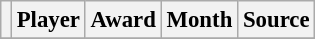<table class="wikitable sortable" style="text-align:left; font-size:95%;">
<tr>
<th></th>
<th>Player</th>
<th>Award</th>
<th>Month</th>
<th>Source</th>
</tr>
<tr>
</tr>
</table>
